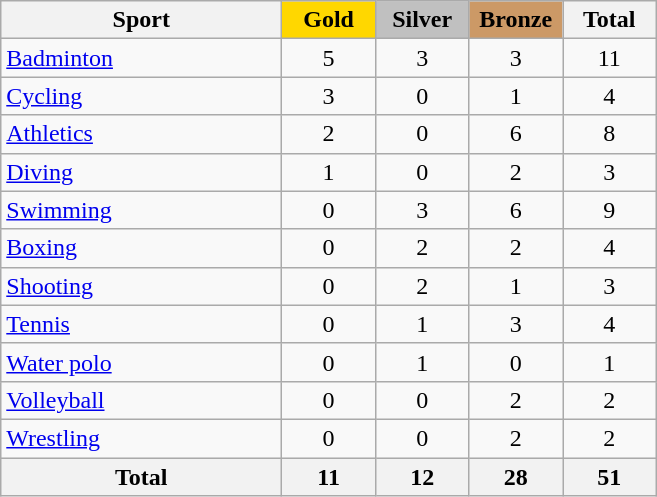<table class="wikitable sortable" style="text-align:center;">
<tr>
<th width=180>Sport</th>
<th scope="col" style="background:gold; width:55px;">Gold</th>
<th scope="col" style="background:silver; width:55px;">Silver</th>
<th scope="col" style="background:#cc9966; width:55px;">Bronze</th>
<th width=55>Total</th>
</tr>
<tr>
<td align=left><a href='#'>Badminton</a></td>
<td>5</td>
<td>3</td>
<td>3</td>
<td>11</td>
</tr>
<tr>
<td align=left><a href='#'>Cycling</a></td>
<td>3</td>
<td>0</td>
<td>1</td>
<td>4</td>
</tr>
<tr>
<td align=left><a href='#'>Athletics</a></td>
<td>2</td>
<td>0</td>
<td>6</td>
<td>8</td>
</tr>
<tr>
<td align=left><a href='#'>Diving</a></td>
<td>1</td>
<td>0</td>
<td>2</td>
<td>3</td>
</tr>
<tr>
<td align=left><a href='#'>Swimming</a></td>
<td>0</td>
<td>3</td>
<td>6</td>
<td>9</td>
</tr>
<tr>
<td align=left><a href='#'>Boxing</a></td>
<td>0</td>
<td>2</td>
<td>2</td>
<td>4</td>
</tr>
<tr>
<td align=left><a href='#'>Shooting</a></td>
<td>0</td>
<td>2</td>
<td>1</td>
<td>3</td>
</tr>
<tr>
<td align=left><a href='#'>Tennis</a></td>
<td>0</td>
<td>1</td>
<td>3</td>
<td>4</td>
</tr>
<tr>
<td align=left><a href='#'>Water polo</a></td>
<td>0</td>
<td>1</td>
<td>0</td>
<td>1</td>
</tr>
<tr>
<td align=left><a href='#'>Volleyball</a></td>
<td>0</td>
<td>0</td>
<td>2</td>
<td>2</td>
</tr>
<tr>
<td align=left><a href='#'>Wrestling</a></td>
<td>0</td>
<td>0</td>
<td>2</td>
<td>2</td>
</tr>
<tr class="sortbottom">
<th>Total</th>
<th>11</th>
<th>12</th>
<th>28</th>
<th>51</th>
</tr>
</table>
